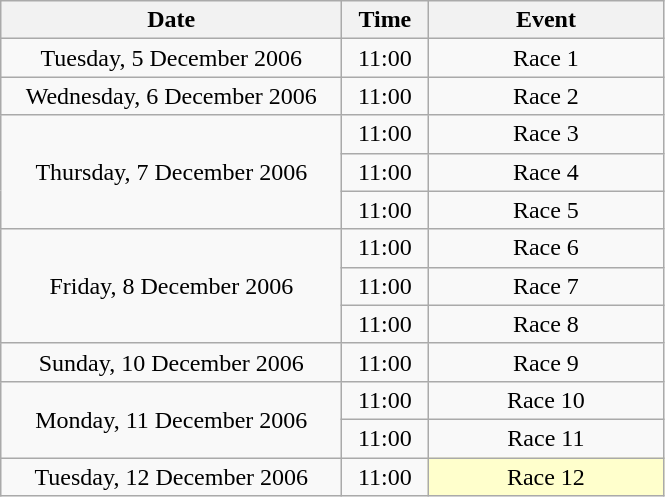<table class = "wikitable" style="text-align:center;">
<tr>
<th width=220>Date</th>
<th width=50>Time</th>
<th width=150>Event</th>
</tr>
<tr>
<td>Tuesday, 5 December 2006</td>
<td>11:00</td>
<td>Race 1</td>
</tr>
<tr>
<td>Wednesday, 6 December 2006</td>
<td>11:00</td>
<td>Race 2</td>
</tr>
<tr>
<td rowspan=3>Thursday, 7 December 2006</td>
<td>11:00</td>
<td>Race 3</td>
</tr>
<tr>
<td>11:00</td>
<td>Race 4</td>
</tr>
<tr>
<td>11:00</td>
<td>Race 5</td>
</tr>
<tr>
<td rowspan=3>Friday, 8 December 2006</td>
<td>11:00</td>
<td>Race 6</td>
</tr>
<tr>
<td>11:00</td>
<td>Race 7</td>
</tr>
<tr>
<td>11:00</td>
<td>Race 8</td>
</tr>
<tr>
<td>Sunday, 10 December 2006</td>
<td>11:00</td>
<td>Race 9</td>
</tr>
<tr>
<td rowspan=2>Monday, 11 December 2006</td>
<td>11:00</td>
<td>Race 10</td>
</tr>
<tr>
<td>11:00</td>
<td>Race 11</td>
</tr>
<tr>
<td>Tuesday, 12 December 2006</td>
<td>11:00</td>
<td bgcolor=ffffcc>Race 12</td>
</tr>
</table>
